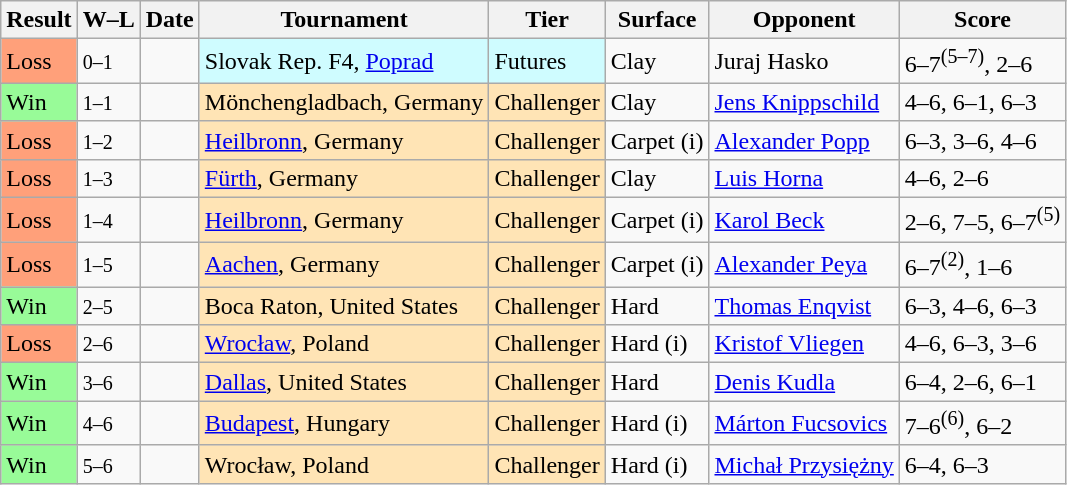<table class="sortable wikitable nowrap">
<tr>
<th>Result</th>
<th class="unsortable">W–L</th>
<th>Date</th>
<th>Tournament</th>
<th>Tier</th>
<th>Surface</th>
<th>Opponent</th>
<th class="unsortable">Score</th>
</tr>
<tr>
<td bgcolor=FFA07A>Loss</td>
<td><small>0–1</small></td>
<td></td>
<td style="background:#cffcff;">Slovak Rep. F4, <a href='#'>Poprad</a></td>
<td style="background:#cffcff;">Futures</td>
<td>Clay</td>
<td> Juraj Hasko</td>
<td>6–7<sup>(5–7)</sup>, 2–6</td>
</tr>
<tr>
<td bgcolor=98FB98>Win</td>
<td><small>1–1</small></td>
<td></td>
<td style="background:moccasin;">Mönchengladbach, Germany</td>
<td style="background:moccasin;">Challenger</td>
<td>Clay</td>
<td> <a href='#'>Jens Knippschild</a></td>
<td>4–6, 6–1, 6–3</td>
</tr>
<tr>
<td bgcolor=FFA07A>Loss</td>
<td><small>1–2</small></td>
<td></td>
<td style="background:moccasin;"><a href='#'>Heilbronn</a>, Germany</td>
<td style="background:moccasin;">Challenger</td>
<td>Carpet (i)</td>
<td> <a href='#'>Alexander Popp</a></td>
<td>6–3, 3–6, 4–6</td>
</tr>
<tr>
<td bgcolor=FFA07A>Loss</td>
<td><small>1–3</small></td>
<td></td>
<td style="background:moccasin;"><a href='#'>Fürth</a>, Germany</td>
<td style="background:moccasin;">Challenger</td>
<td>Clay</td>
<td> <a href='#'>Luis Horna</a></td>
<td>4–6, 2–6</td>
</tr>
<tr>
<td bgcolor=FFA07A>Loss</td>
<td><small>1–4</small></td>
<td></td>
<td style="background:moccasin;"><a href='#'>Heilbronn</a>, Germany</td>
<td style="background:moccasin;">Challenger</td>
<td>Carpet (i)</td>
<td> <a href='#'>Karol Beck</a></td>
<td>2–6, 7–5, 6–7<sup>(5)</sup></td>
</tr>
<tr>
<td bgcolor=FFA07A>Loss</td>
<td><small>1–5</small></td>
<td></td>
<td style="background:moccasin;"><a href='#'>Aachen</a>, Germany</td>
<td style="background:moccasin;">Challenger</td>
<td>Carpet (i)</td>
<td> <a href='#'>Alexander Peya</a></td>
<td>6–7<sup>(2)</sup>, 1–6</td>
</tr>
<tr>
<td bgcolor=98FB98>Win</td>
<td><small>2–5</small></td>
<td></td>
<td style="background:moccasin;">Boca Raton, United States</td>
<td style="background:moccasin;">Challenger</td>
<td>Hard</td>
<td> <a href='#'>Thomas Enqvist</a></td>
<td>6–3, 4–6, 6–3</td>
</tr>
<tr>
<td bgcolor=FFA07A>Loss</td>
<td><small>2–6</small></td>
<td></td>
<td style="background:moccasin;"><a href='#'>Wrocław</a>, Poland</td>
<td style="background:moccasin;">Challenger</td>
<td>Hard (i)</td>
<td> <a href='#'>Kristof Vliegen</a></td>
<td>4–6, 6–3, 3–6</td>
</tr>
<tr>
<td bgcolor=98FB98>Win</td>
<td><small>3–6</small></td>
<td><a href='#'></a></td>
<td style="background:moccasin;"><a href='#'>Dallas</a>, United States</td>
<td style="background:moccasin;">Challenger</td>
<td>Hard</td>
<td> <a href='#'>Denis Kudla</a></td>
<td>6–4, 2–6, 6–1</td>
</tr>
<tr>
<td bgcolor=98fb98>Win</td>
<td><small>4–6</small></td>
<td><a href='#'></a></td>
<td style="background:moccasin;"><a href='#'>Budapest</a>, Hungary</td>
<td style="background:moccasin;">Challenger</td>
<td>Hard (i)</td>
<td> <a href='#'>Márton Fucsovics</a></td>
<td>7–6<sup>(6)</sup>, 6–2</td>
</tr>
<tr>
<td bgcolor=98fb98>Win</td>
<td><small>5–6</small></td>
<td><a href='#'></a></td>
<td style="background:moccasin;">Wrocław, Poland</td>
<td style="background:moccasin;">Challenger</td>
<td>Hard (i)</td>
<td> <a href='#'>Michał Przysiężny</a></td>
<td>6–4, 6–3</td>
</tr>
</table>
